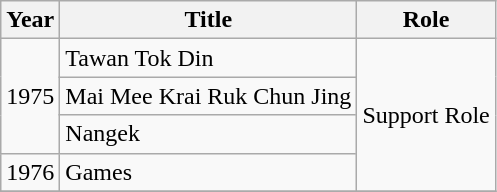<table class="wikitable">
<tr>
<th>Year</th>
<th>Title</th>
<th>Role</th>
</tr>
<tr>
<td rowspan="3">1975</td>
<td>Tawan Tok Din</td>
<td rowspan="4">Support Role</td>
</tr>
<tr>
<td>Mai Mee Krai Ruk Chun Jing</td>
</tr>
<tr>
<td>Nangek</td>
</tr>
<tr>
<td>1976</td>
<td>Games</td>
</tr>
<tr>
</tr>
</table>
